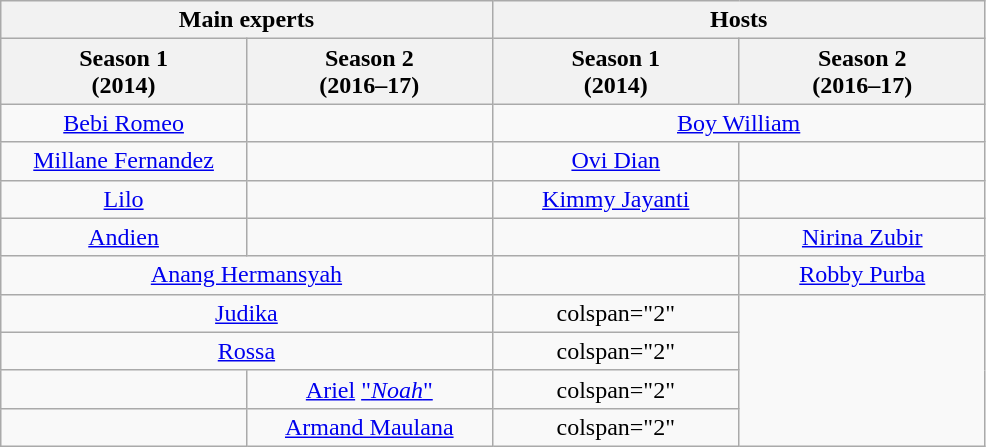<table class="wikitable plainrowheaders" style="text-align:center; width:52%;">
<tr>
<th scope="col" colspan="2">Main experts</th>
<th scope="col" colspan="2">Hosts</th>
</tr>
<tr>
<th scope="col" style="width:13%">Season 1<br>(2014)</th>
<th scope="col" style="width:13%">Season 2<br>(2016–17)</th>
<th scope="col" style="width:13%">Season 1<br>(2014)</th>
<th scope="col" style="width:13%">Season 2<br>(2016–17)</th>
</tr>
<tr>
<td scope="row"><a href='#'>Bebi Romeo</a></td>
<td></td>
<td colspan="2"><a href='#'>Boy William</a></td>
</tr>
<tr>
<td scope="row"><a href='#'>Millane Fernandez</a></td>
<td></td>
<td><a href='#'>Ovi Dian</a></td>
<td></td>
</tr>
<tr>
<td scope="row"><a href='#'>Lilo</a></td>
<td></td>
<td><a href='#'>Kimmy Jayanti</a></td>
<td></td>
</tr>
<tr>
<td scope="row"><a href='#'>Andien</a></td>
<td></td>
<td></td>
<td><a href='#'>Nirina Zubir</a></td>
</tr>
<tr>
<td colspan="2"><a href='#'>Anang Hermansyah</a></td>
<td></td>
<td><a href='#'>Robby Purba</a></td>
</tr>
<tr>
<td colspan="2"><a href='#'>Judika</a></td>
<td>colspan="2" </td>
</tr>
<tr>
<td colspan="2"><a href='#'>Rossa</a></td>
<td>colspan="2" </td>
</tr>
<tr>
<td></td>
<td><a href='#'>Ariel</a> <a href='#'>"<em>Noah</em>"</a></td>
<td>colspan="2" </td>
</tr>
<tr>
<td></td>
<td><a href='#'>Armand Maulana</a></td>
<td>colspan="2" </td>
</tr>
</table>
